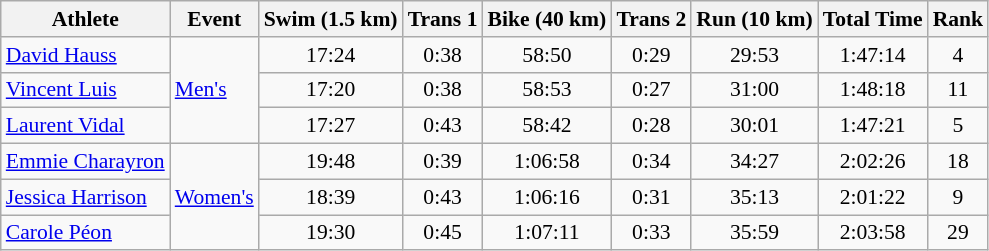<table class="wikitable" style="font-size:90%">
<tr>
<th>Athlete</th>
<th>Event</th>
<th>Swim (1.5 km)</th>
<th>Trans 1</th>
<th>Bike (40 km)</th>
<th>Trans 2</th>
<th>Run (10 km)</th>
<th>Total Time</th>
<th>Rank</th>
</tr>
<tr align=center>
<td align=left><a href='#'>David Hauss</a></td>
<td align=left rowspan=3><a href='#'>Men's</a></td>
<td>17:24</td>
<td>0:38</td>
<td>58:50</td>
<td>0:29</td>
<td>29:53</td>
<td>1:47:14</td>
<td>4</td>
</tr>
<tr align=center>
<td align=left><a href='#'>Vincent Luis</a></td>
<td>17:20</td>
<td>0:38</td>
<td>58:53</td>
<td>0:27</td>
<td>31:00</td>
<td>1:48:18</td>
<td>11</td>
</tr>
<tr align=center>
<td align=left><a href='#'>Laurent Vidal</a></td>
<td>17:27</td>
<td>0:43</td>
<td>58:42</td>
<td>0:28</td>
<td>30:01</td>
<td>1:47:21</td>
<td>5</td>
</tr>
<tr align=center>
<td align=left><a href='#'>Emmie Charayron</a></td>
<td align=left rowspan=3><a href='#'>Women's</a></td>
<td>19:48</td>
<td>0:39</td>
<td>1:06:58</td>
<td>0:34</td>
<td>34:27</td>
<td>2:02:26</td>
<td>18</td>
</tr>
<tr align=center>
<td align=left><a href='#'>Jessica Harrison</a></td>
<td>18:39</td>
<td>0:43</td>
<td>1:06:16</td>
<td>0:31</td>
<td>35:13</td>
<td>2:01:22</td>
<td>9</td>
</tr>
<tr align=center>
<td align=left><a href='#'>Carole Péon</a></td>
<td>19:30</td>
<td>0:45</td>
<td>1:07:11</td>
<td>0:33</td>
<td>35:59</td>
<td>2:03:58</td>
<td>29</td>
</tr>
</table>
